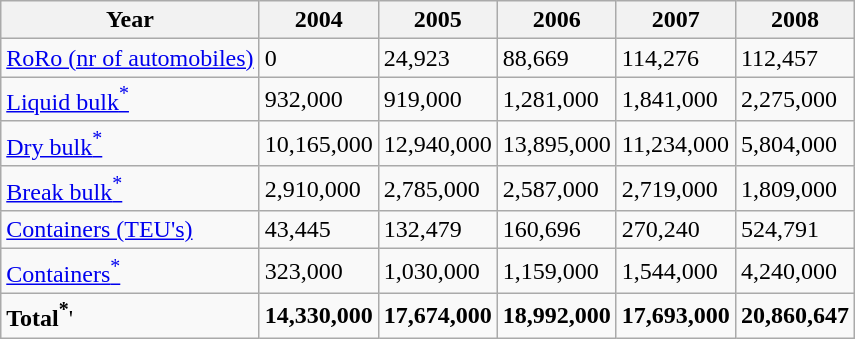<table class="wikitable">
<tr>
<th>Year</th>
<th>2004</th>
<th>2005</th>
<th>2006</th>
<th>2007</th>
<th>2008</th>
</tr>
<tr>
<td><a href='#'>RoRo (nr of automobiles)</a></td>
<td>0</td>
<td>24,923</td>
<td>88,669</td>
<td>114,276</td>
<td>112,457</td>
</tr>
<tr>
<td><a href='#'>Liquid bulk<sup>*</sup></a></td>
<td>932,000</td>
<td>919,000</td>
<td>1,281,000</td>
<td>1,841,000</td>
<td>2,275,000</td>
</tr>
<tr>
<td><a href='#'>Dry bulk<sup>*</sup></a></td>
<td>10,165,000</td>
<td>12,940,000</td>
<td>13,895,000</td>
<td>11,234,000</td>
<td>5,804,000</td>
</tr>
<tr>
<td><a href='#'>Break bulk<sup>*</sup></a></td>
<td>2,910,000</td>
<td>2,785,000</td>
<td>2,587,000</td>
<td>2,719,000</td>
<td>1,809,000</td>
</tr>
<tr>
<td><a href='#'>Containers (TEU's)</a></td>
<td>43,445</td>
<td>132,479</td>
<td>160,696</td>
<td>270,240</td>
<td>524,791</td>
</tr>
<tr>
<td><a href='#'>Containers<sup>*</sup></a></td>
<td>323,000</td>
<td>1,030,000</td>
<td>1,159,000</td>
<td>1,544,000</td>
<td>4,240,000</td>
</tr>
<tr>
<td><strong>Total<sup>*</sup></strong>'</td>
<td><strong>14,330,000</strong></td>
<td><strong>17,674,000</strong></td>
<td><strong>18,992,000</strong></td>
<td><strong>17,693,000</strong></td>
<td><strong>20,860,647</strong></td>
</tr>
</table>
